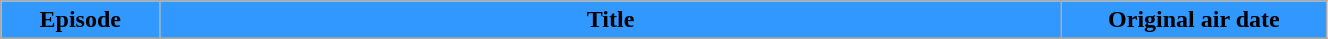<table class="wikitable plainrowheaders" style="background: ; width:70%;">
<tr>
<th style="background: #3198FF; width: 12%; color: #000000;">Episode</th>
<th style="background: #3198FF; color: #000000;">Title</th>
<th style="background: #3198FF; width: 20%; color: #000000;">Original air date</th>
</tr>
<tr>
</tr>
</table>
